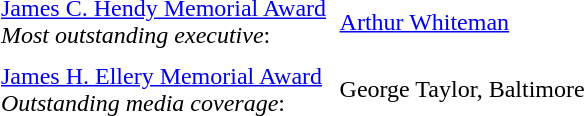<table cellpadding="3" cellspacing="3">
<tr>
<td><a href='#'>James C. Hendy Memorial Award</a><br><em>Most outstanding executive</em>:</td>
<td><a href='#'>Arthur Whiteman</a></td>
</tr>
<tr>
<td><a href='#'>James H. Ellery Memorial Award</a> <br><em>Outstanding media coverage</em>:</td>
<td>George Taylor, Baltimore</td>
</tr>
</table>
